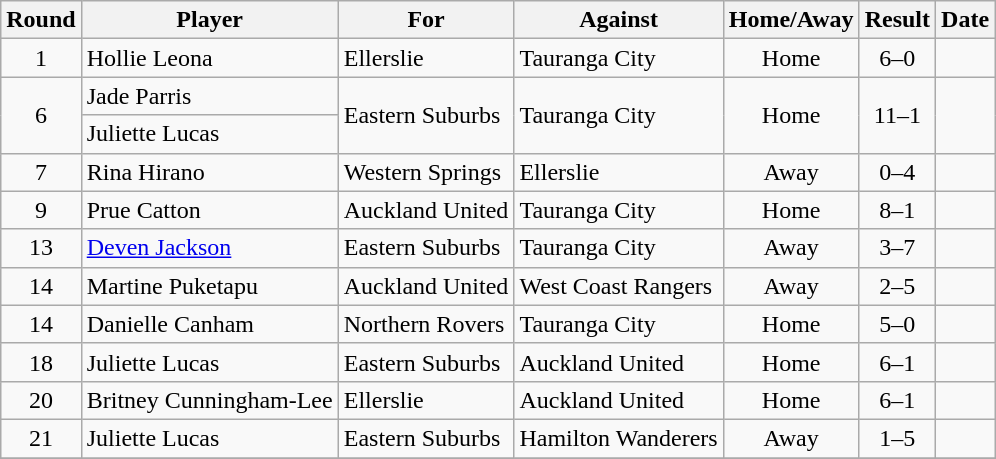<table class="wikitable">
<tr>
<th>Round</th>
<th>Player</th>
<th>For</th>
<th>Against</th>
<th>Home/Away</th>
<th style="text-align:center">Result</th>
<th>Date</th>
</tr>
<tr>
<td style="text-align:center">1</td>
<td>Hollie Leona</td>
<td>Ellerslie</td>
<td>Tauranga City</td>
<td style="text-align:center">Home</td>
<td style="text-align:center">6–0</td>
<td></td>
</tr>
<tr>
<td style="text-align:center" rowspan=2>6</td>
<td>Jade Parris</td>
<td rowspan=2>Eastern Suburbs</td>
<td rowspan=2>Tauranga City</td>
<td rowspan=2 style="text-align:center">Home</td>
<td rowspan=2 style="text-align:center">11–1</td>
<td rowspan=2></td>
</tr>
<tr>
<td>Juliette Lucas</td>
</tr>
<tr>
<td style="text-align:center">7</td>
<td>Rina Hirano</td>
<td>Western Springs</td>
<td>Ellerslie</td>
<td style="text-align:center">Away</td>
<td style="text-align:center">0–4</td>
<td></td>
</tr>
<tr>
<td style="text-align:center">9</td>
<td>Prue Catton</td>
<td>Auckland United</td>
<td>Tauranga City</td>
<td style="text-align:center">Home</td>
<td style="text-align:center">8–1</td>
<td></td>
</tr>
<tr>
<td style="text-align:center">13</td>
<td><a href='#'>Deven Jackson</a></td>
<td>Eastern Suburbs</td>
<td>Tauranga City</td>
<td style="text-align:center">Away</td>
<td style="text-align:center">3–7</td>
<td></td>
</tr>
<tr>
<td style="text-align:center">14</td>
<td>Martine Puketapu</td>
<td>Auckland United</td>
<td>West Coast Rangers</td>
<td style="text-align:center">Away</td>
<td style="text-align:center">2–5</td>
<td></td>
</tr>
<tr>
<td style="text-align:center">14</td>
<td>Danielle Canham</td>
<td>Northern Rovers</td>
<td>Tauranga City</td>
<td style="text-align:center">Home</td>
<td style="text-align:center">5–0</td>
<td></td>
</tr>
<tr>
<td style="text-align:center">18</td>
<td>Juliette Lucas</td>
<td>Eastern Suburbs</td>
<td>Auckland United</td>
<td style="text-align:center">Home</td>
<td style="text-align:center">6–1</td>
<td></td>
</tr>
<tr>
<td style="text-align:center">20</td>
<td>Britney Cunningham-Lee</td>
<td>Ellerslie</td>
<td>Auckland United</td>
<td style="text-align:center">Home</td>
<td style="text-align:center">6–1</td>
<td></td>
</tr>
<tr>
<td style="text-align:center">21</td>
<td>Juliette Lucas</td>
<td>Eastern Suburbs</td>
<td>Hamilton Wanderers</td>
<td style="text-align:center">Away</td>
<td style="text-align:center">1–5</td>
<td></td>
</tr>
<tr>
</tr>
</table>
